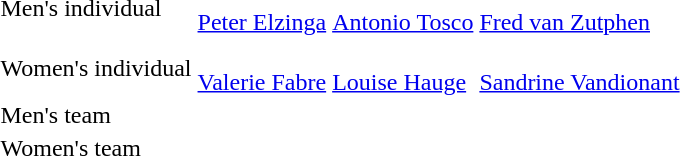<table>
<tr>
<td>Men's individual</td>
<td> <br> <a href='#'>Peter Elzinga</a></td>
<td> <br> <a href='#'>Antonio Tosco</a></td>
<td> <br> <a href='#'>Fred van Zutphen</a></td>
</tr>
<tr>
<td>Women's individual</td>
<td> <br> <a href='#'>Valerie Fabre</a></td>
<td> <br> <a href='#'>Louise Hauge</a></td>
<td> <br> <a href='#'>Sandrine Vandionant</a></td>
</tr>
<tr>
<td>Men's team</td>
<td></td>
<td></td>
<td></td>
</tr>
<tr>
<td>Women's team</td>
<td></td>
<td></td>
<td></td>
</tr>
</table>
